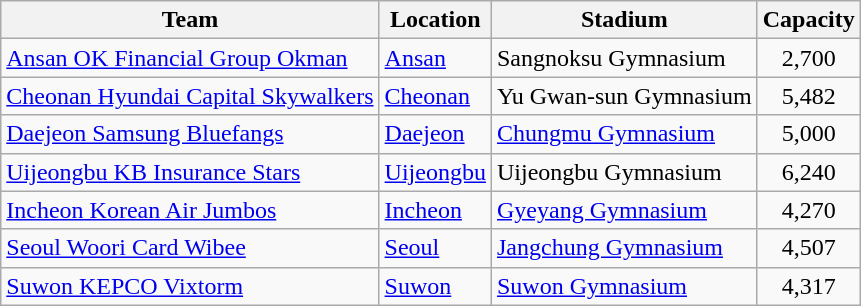<table class="wikitable sortable" style="text-align: left;">
<tr>
<th>Team</th>
<th>Location</th>
<th>Stadium</th>
<th>Capacity</th>
</tr>
<tr>
<td><a href='#'>Ansan OK Financial Group Okman</a></td>
<td><a href='#'>Ansan</a></td>
<td>Sangnoksu Gymnasium</td>
<td align="center">2,700</td>
</tr>
<tr>
<td><a href='#'>Cheonan Hyundai Capital Skywalkers</a></td>
<td><a href='#'>Cheonan</a></td>
<td>Yu Gwan-sun Gymnasium</td>
<td align="center">5,482 <small> </small></td>
</tr>
<tr>
<td><a href='#'>Daejeon Samsung Bluefangs</a></td>
<td><a href='#'>Daejeon</a></td>
<td><a href='#'>Chungmu Gymnasium</a></td>
<td align="center">5,000 <small> </small></td>
</tr>
<tr>
<td><a href='#'>Uijeongbu KB Insurance Stars</a></td>
<td><a href='#'>Uijeongbu</a></td>
<td>Uijeongbu Gymnasium</td>
<td align="center">6,240 <small> </small></td>
</tr>
<tr>
<td><a href='#'>Incheon Korean Air Jumbos</a></td>
<td><a href='#'>Incheon</a></td>
<td><a href='#'>Gyeyang Gymnasium</a></td>
<td align="center">4,270</td>
</tr>
<tr>
<td><a href='#'>Seoul Woori Card Wibee</a></td>
<td><a href='#'>Seoul</a></td>
<td><a href='#'>Jangchung Gymnasium</a></td>
<td align="center">4,507 <small> </small></td>
</tr>
<tr>
<td><a href='#'>Suwon KEPCO Vixtorm</a></td>
<td><a href='#'>Suwon</a></td>
<td><a href='#'>Suwon Gymnasium</a></td>
<td align="center">4,317 <small> </small></td>
</tr>
</table>
